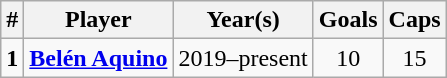<table class="wikitable sortable">
<tr>
<th width =>#</th>
<th width =>Player</th>
<th width =>Year(s)</th>
<th width =>Goals</th>
<th width =>Caps</th>
</tr>
<tr>
<td align=center><strong>1</strong></td>
<td><strong><a href='#'>Belén Aquino</a></strong></td>
<td>2019–present</td>
<td align=center>10</td>
<td align=center>15<br></td>
</tr>
</table>
